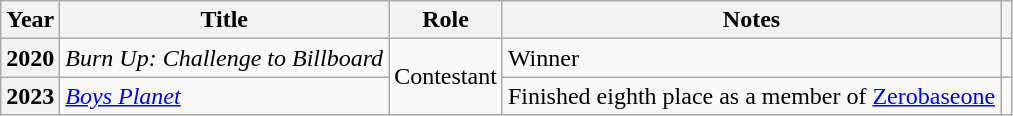<table class="wikitable sortable plainrowheaders">
<tr>
<th scope="col">Year</th>
<th scope="col">Title</th>
<th scope="col">Role</th>
<th scope="col" class="unsortable">Notes</th>
<th scope="col" class="unsortable"></th>
</tr>
<tr>
<th scope="row">2020</th>
<td><em>Burn Up: Challenge to Billboard</em></td>
<td rowspan="2">Contestant</td>
<td>Winner</td>
<td style="text-align:center"></td>
</tr>
<tr>
<th scope="row">2023</th>
<td><em><a href='#'>Boys Planet</a></em></td>
<td>Finished eighth place as a member of <a href='#'>Zerobaseone</a></td>
<td style="text-align:center"></td>
</tr>
</table>
